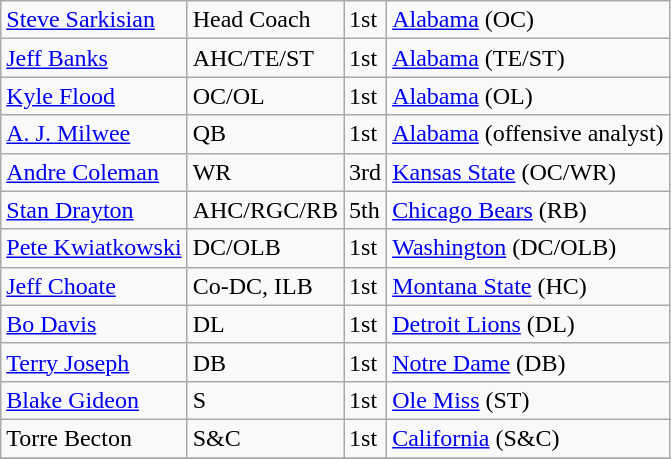<table class="wikitable">
<tr>
<td><a href='#'>Steve Sarkisian</a></td>
<td>Head Coach</td>
<td>1st</td>
<td><a href='#'>Alabama</a> (OC)</td>
</tr>
<tr>
<td><a href='#'>Jeff Banks</a></td>
<td>AHC/TE/ST</td>
<td>1st</td>
<td><a href='#'>Alabama</a> (TE/ST)</td>
</tr>
<tr>
<td><a href='#'>Kyle Flood</a></td>
<td>OC/OL</td>
<td>1st</td>
<td><a href='#'>Alabama</a> (OL)</td>
</tr>
<tr>
<td><a href='#'>A. J. Milwee</a></td>
<td>QB</td>
<td>1st</td>
<td><a href='#'>Alabama</a> (offensive analyst)</td>
</tr>
<tr>
<td><a href='#'>Andre Coleman</a></td>
<td>WR</td>
<td>3rd</td>
<td><a href='#'>Kansas State</a> (OC/WR)</td>
</tr>
<tr>
<td><a href='#'>Stan Drayton</a></td>
<td>AHC/RGC/RB</td>
<td>5th</td>
<td><a href='#'>Chicago Bears</a> (RB)</td>
</tr>
<tr>
<td><a href='#'>Pete Kwiatkowski</a></td>
<td>DC/OLB</td>
<td>1st</td>
<td><a href='#'>Washington</a> (DC/OLB)</td>
</tr>
<tr>
<td><a href='#'>Jeff Choate</a></td>
<td>Co-DC, ILB</td>
<td>1st</td>
<td><a href='#'>Montana State</a> (HC)</td>
</tr>
<tr>
<td><a href='#'>Bo Davis</a></td>
<td>DL</td>
<td>1st</td>
<td><a href='#'>Detroit Lions</a> (DL)</td>
</tr>
<tr>
<td><a href='#'>Terry Joseph</a></td>
<td>DB</td>
<td>1st</td>
<td><a href='#'>Notre Dame</a> (DB)</td>
</tr>
<tr>
<td><a href='#'>Blake Gideon</a></td>
<td>S</td>
<td>1st</td>
<td><a href='#'>Ole Miss</a> (ST)</td>
</tr>
<tr>
<td>Torre Becton</td>
<td>S&C</td>
<td>1st</td>
<td><a href='#'>California</a>  (S&C)</td>
</tr>
<tr>
</tr>
</table>
